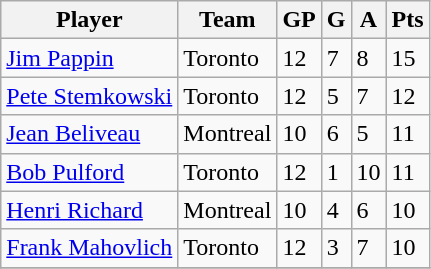<table class="wikitable">
<tr>
<th>Player</th>
<th>Team</th>
<th>GP</th>
<th>G</th>
<th>A</th>
<th>Pts</th>
</tr>
<tr>
<td><a href='#'>Jim Pappin</a></td>
<td>Toronto</td>
<td>12</td>
<td>7</td>
<td>8</td>
<td>15</td>
</tr>
<tr>
<td><a href='#'>Pete Stemkowski</a></td>
<td>Toronto</td>
<td>12</td>
<td>5</td>
<td>7</td>
<td>12</td>
</tr>
<tr>
<td><a href='#'>Jean Beliveau</a></td>
<td>Montreal</td>
<td>10</td>
<td>6</td>
<td>5</td>
<td>11</td>
</tr>
<tr>
<td><a href='#'>Bob Pulford</a></td>
<td>Toronto</td>
<td>12</td>
<td>1</td>
<td>10</td>
<td>11</td>
</tr>
<tr>
<td><a href='#'>Henri Richard</a></td>
<td>Montreal</td>
<td>10</td>
<td>4</td>
<td>6</td>
<td>10</td>
</tr>
<tr>
<td><a href='#'>Frank Mahovlich</a></td>
<td>Toronto</td>
<td>12</td>
<td>3</td>
<td>7</td>
<td>10</td>
</tr>
<tr>
</tr>
</table>
